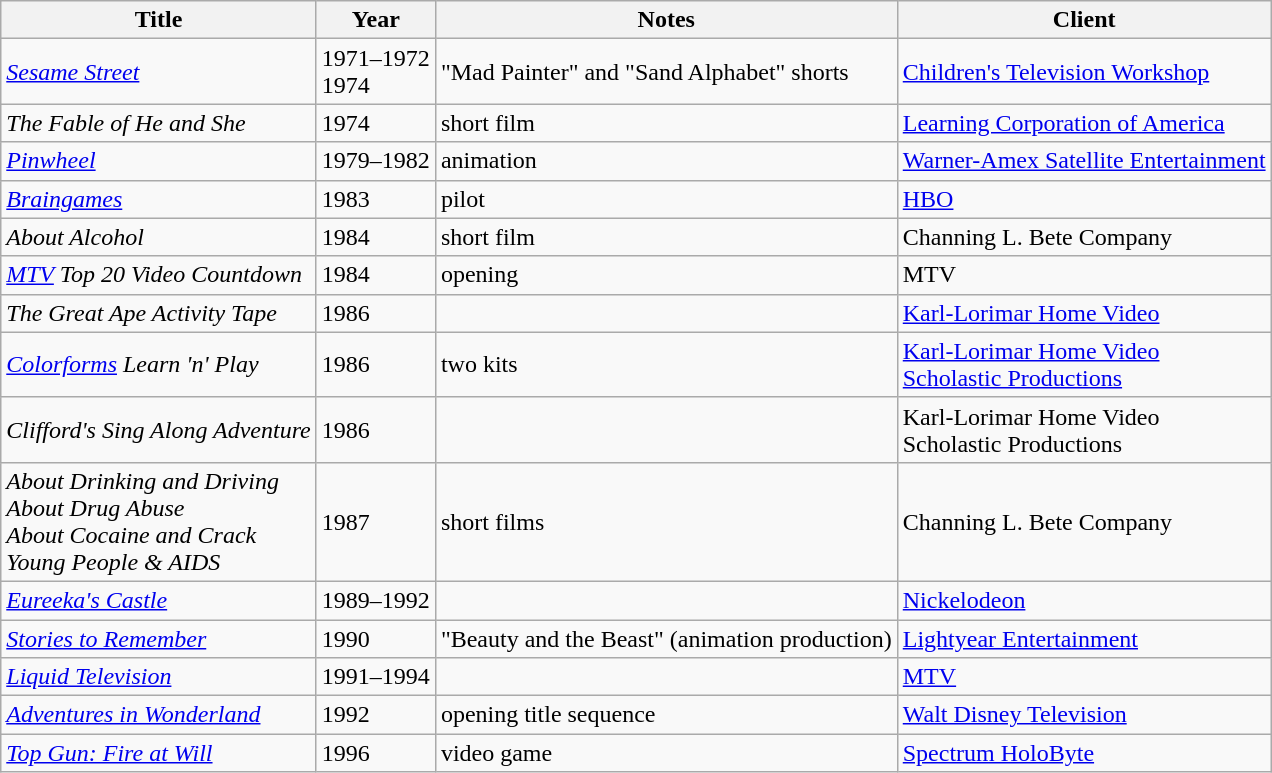<table class="wikitable sortable">
<tr>
<th>Title</th>
<th>Year</th>
<th>Notes</th>
<th>Client</th>
</tr>
<tr>
<td><em><a href='#'>Sesame Street</a></em></td>
<td>1971–1972<br>1974</td>
<td>"Mad Painter" and "Sand Alphabet" shorts</td>
<td><a href='#'>Children's Television Workshop</a></td>
</tr>
<tr>
<td><em>The Fable of He and She</em></td>
<td>1974</td>
<td>short film</td>
<td><a href='#'>Learning Corporation of America</a></td>
</tr>
<tr>
<td><em><a href='#'>Pinwheel</a></em></td>
<td>1979–1982</td>
<td>animation</td>
<td><a href='#'>Warner-Amex Satellite Entertainment</a></td>
</tr>
<tr>
<td><em><a href='#'>Braingames</a></em></td>
<td>1983</td>
<td>pilot</td>
<td><a href='#'>HBO</a></td>
</tr>
<tr>
<td><em>About Alcohol</em></td>
<td>1984</td>
<td>short film</td>
<td>Channing L. Bete Company</td>
</tr>
<tr>
<td><em><a href='#'>MTV</a> Top 20 Video Countdown</em></td>
<td>1984</td>
<td>opening</td>
<td>MTV</td>
</tr>
<tr>
<td><em>The Great Ape Activity Tape</em></td>
<td>1986</td>
<td></td>
<td><a href='#'>Karl-Lorimar Home Video</a></td>
</tr>
<tr>
<td><em><a href='#'>Colorforms</a> Learn 'n' Play</em></td>
<td>1986</td>
<td>two kits</td>
<td><a href='#'>Karl-Lorimar Home Video</a><br><a href='#'>Scholastic Productions</a></td>
</tr>
<tr>
<td><em>Clifford's Sing Along Adventure</em></td>
<td>1986</td>
<td></td>
<td>Karl-Lorimar Home Video<br>Scholastic Productions</td>
</tr>
<tr>
<td><em>About Drinking and Driving</em><br><em>About Drug Abuse</em><br><em>About Cocaine and Crack</em><br><em>Young People & AIDS</em></td>
<td>1987</td>
<td>short films</td>
<td>Channing L. Bete Company</td>
</tr>
<tr>
<td><em><a href='#'>Eureeka's Castle</a></em></td>
<td>1989–1992</td>
<td></td>
<td><a href='#'>Nickelodeon</a></td>
</tr>
<tr>
<td><em><a href='#'>Stories to Remember</a></em></td>
<td>1990</td>
<td>"Beauty and the Beast" (animation production)</td>
<td><a href='#'>Lightyear Entertainment</a></td>
</tr>
<tr>
<td><em><a href='#'>Liquid Television</a></em></td>
<td>1991–1994</td>
<td></td>
<td><a href='#'>MTV</a></td>
</tr>
<tr>
<td><em><a href='#'>Adventures in Wonderland</a></em></td>
<td>1992</td>
<td>opening title sequence</td>
<td><a href='#'>Walt Disney Television</a></td>
</tr>
<tr>
<td><em><a href='#'>Top Gun: Fire at Will</a></em></td>
<td>1996</td>
<td>video game</td>
<td><a href='#'>Spectrum HoloByte</a></td>
</tr>
</table>
